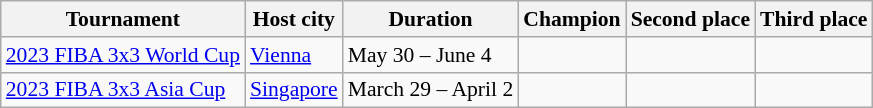<table class="wikitable" style="font-size:90%">
<tr>
<th>Tournament</th>
<th>Host city</th>
<th>Duration</th>
<th> Champion</th>
<th> Second place</th>
<th> Third place</th>
</tr>
<tr>
<td><a href='#'>2023 FIBA 3x3 World Cup</a></td>
<td> <a href='#'>Vienna</a></td>
<td>May 30 – June 4</td>
<td><strong></strong></td>
<td></td>
<td></td>
</tr>
<tr>
<td><a href='#'>2023 FIBA 3x3 Asia Cup</a></td>
<td> <a href='#'>Singapore</a></td>
<td>March 29 – April 2</td>
<td><strong></strong></td>
<td></td>
<td></td>
</tr>
</table>
